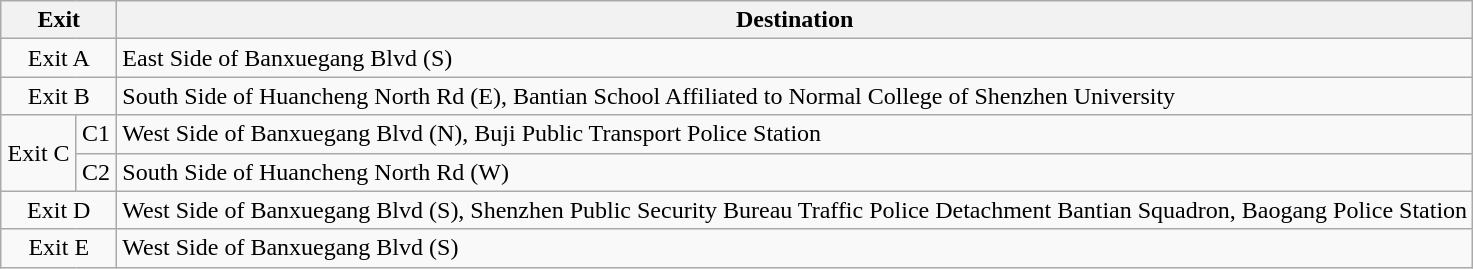<table class="wikitable">
<tr>
<th style="width:70px" colspan="2">Exit</th>
<th>Destination</th>
</tr>
<tr>
<td align="center" colspan="2">Exit A</td>
<td>East Side of Banxuegang Blvd (S)</td>
</tr>
<tr>
<td align="center" colspan="2">Exit B</td>
<td>South Side of Huancheng North Rd (E), Bantian School Affiliated to Normal College of Shenzhen University</td>
</tr>
<tr>
<td align="center" rowspan="2">Exit C</td>
<td>C1</td>
<td>West Side of Banxuegang Blvd (N), Buji Public Transport Police Station</td>
</tr>
<tr>
<td>C2</td>
<td>South Side of Huancheng North Rd (W)</td>
</tr>
<tr>
<td align="center" colspan="2">Exit D</td>
<td>West Side of Banxuegang Blvd (S), Shenzhen Public Security Bureau Traffic Police Detachment Bantian Squadron, Baogang Police Station</td>
</tr>
<tr>
<td align="center" colspan="2">Exit E</td>
<td>West Side of Banxuegang Blvd (S)</td>
</tr>
</table>
